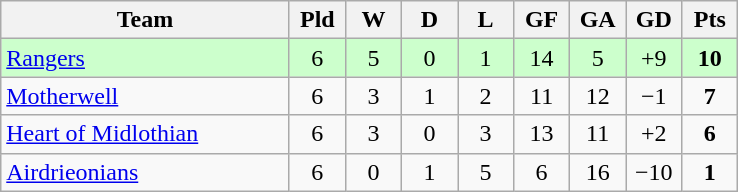<table class="wikitable" style="text-align: center;">
<tr>
<th width=185>Team</th>
<th width=30>Pld</th>
<th width=30>W</th>
<th width=30>D</th>
<th width=30>L</th>
<th width=30>GF</th>
<th width=30>GA</th>
<th width=30>GD</th>
<th width=30>Pts</th>
</tr>
<tr bgcolor=#ccffcc>
<td align=left><a href='#'>Rangers</a></td>
<td>6</td>
<td>5</td>
<td>0</td>
<td>1</td>
<td>14</td>
<td>5</td>
<td>+9</td>
<td><strong>10</strong></td>
</tr>
<tr>
<td align=left><a href='#'>Motherwell</a></td>
<td>6</td>
<td>3</td>
<td>1</td>
<td>2</td>
<td>11</td>
<td>12</td>
<td>−1</td>
<td><strong>7</strong></td>
</tr>
<tr>
<td align=left><a href='#'>Heart of Midlothian</a></td>
<td>6</td>
<td>3</td>
<td>0</td>
<td>3</td>
<td>13</td>
<td>11</td>
<td>+2</td>
<td><strong>6</strong></td>
</tr>
<tr>
<td align=left><a href='#'>Airdrieonians</a></td>
<td>6</td>
<td>0</td>
<td>1</td>
<td>5</td>
<td>6</td>
<td>16</td>
<td>−10</td>
<td><strong>1</strong></td>
</tr>
</table>
